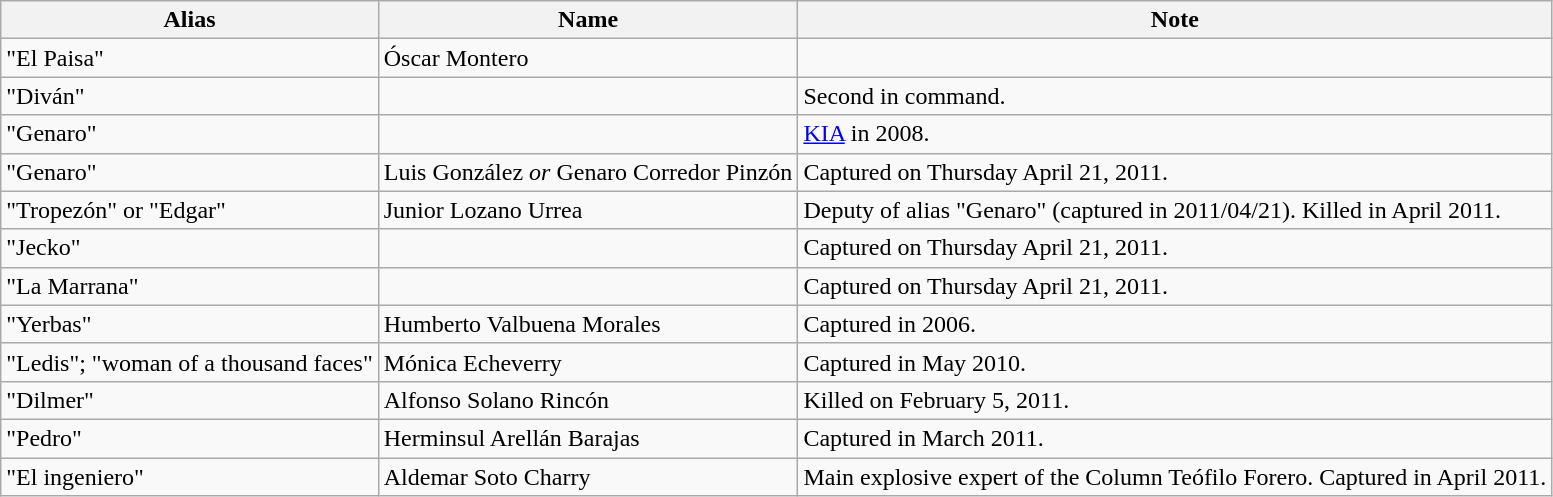<table class="wikitable">
<tr>
<th>Alias</th>
<th>Name</th>
<th>Note</th>
</tr>
<tr>
<td>"El Paisa"</td>
<td>Óscar Montero</td>
<td></td>
</tr>
<tr>
<td>"Diván"</td>
<td></td>
<td>Second in command.</td>
</tr>
<tr>
<td>"Genaro"</td>
<td></td>
<td><a href='#'>KIA</a> in 2008.</td>
</tr>
<tr>
<td>"Genaro"</td>
<td>Luis González <em>or</em> Genaro Corredor Pinzón</td>
<td>Captured on Thursday April 21, 2011.</td>
</tr>
<tr>
<td>"Tropezón" or "Edgar"</td>
<td>Junior Lozano Urrea</td>
<td>Deputy of alias "Genaro" (captured in 2011/04/21). Killed in April 2011.</td>
</tr>
<tr>
<td>"Jecko"</td>
<td></td>
<td>Captured on Thursday April 21, 2011.</td>
</tr>
<tr>
<td>"La Marrana"</td>
<td></td>
<td>Captured on Thursday April 21, 2011.</td>
</tr>
<tr>
<td>"Yerbas"</td>
<td>Humberto Valbuena Morales</td>
<td>Captured in 2006.</td>
</tr>
<tr>
<td>"Ledis"; "woman of a thousand faces"</td>
<td>Mónica Echeverry</td>
<td>Captured in May 2010.</td>
</tr>
<tr>
<td>"Dilmer"</td>
<td>Alfonso Solano Rincón</td>
<td>Killed on February 5, 2011.</td>
</tr>
<tr>
<td>"Pedro"</td>
<td>Herminsul Arellán Barajas</td>
<td>Captured in March 2011.</td>
</tr>
<tr>
<td>"El ingeniero"</td>
<td>Aldemar Soto Charry</td>
<td>Main explosive expert of the Column Teófilo Forero. Captured in April 2011.</td>
</tr>
</table>
